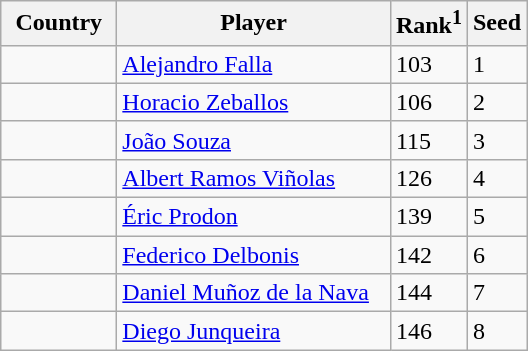<table class="sortable wikitable">
<tr>
<th width="70">Country</th>
<th width="175">Player</th>
<th>Rank<sup>1</sup></th>
<th>Seed</th>
</tr>
<tr>
<td></td>
<td><a href='#'>Alejandro Falla</a></td>
<td>103</td>
<td>1</td>
</tr>
<tr>
<td></td>
<td><a href='#'>Horacio Zeballos</a></td>
<td>106</td>
<td>2</td>
</tr>
<tr>
<td></td>
<td><a href='#'>João Souza</a></td>
<td>115</td>
<td>3</td>
</tr>
<tr>
<td></td>
<td><a href='#'>Albert Ramos Viñolas</a></td>
<td>126</td>
<td>4</td>
</tr>
<tr>
<td></td>
<td><a href='#'>Éric Prodon</a></td>
<td>139</td>
<td>5</td>
</tr>
<tr>
<td></td>
<td><a href='#'>Federico Delbonis</a></td>
<td>142</td>
<td>6</td>
</tr>
<tr>
<td></td>
<td><a href='#'>Daniel Muñoz de la Nava</a></td>
<td>144</td>
<td>7</td>
</tr>
<tr>
<td></td>
<td><a href='#'>Diego Junqueira</a></td>
<td>146</td>
<td>8</td>
</tr>
</table>
